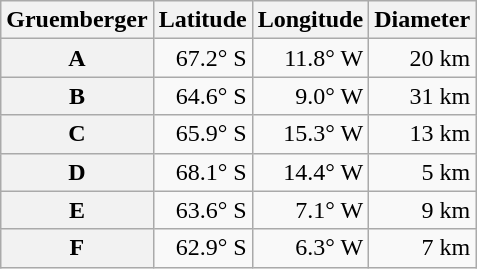<table class="wikitable" style="text-align: right;">
<tr>
<th scope="col">Gruemberger</th>
<th scope="col">Latitude</th>
<th scope="col">Longitude</th>
<th scope="col">Diameter</th>
</tr>
<tr>
<th scope="row">A</th>
<td>67.2° S</td>
<td>11.8° W</td>
<td>20 km</td>
</tr>
<tr>
<th scope="row">B</th>
<td>64.6° S</td>
<td>9.0° W</td>
<td>31 km</td>
</tr>
<tr>
<th scope="row">C</th>
<td>65.9° S</td>
<td>15.3° W</td>
<td>13 km</td>
</tr>
<tr>
<th scope="row">D</th>
<td>68.1° S</td>
<td>14.4° W</td>
<td>5 km</td>
</tr>
<tr>
<th scope="row">E</th>
<td>63.6° S</td>
<td>7.1° W</td>
<td>9 km</td>
</tr>
<tr>
<th scope="row">F</th>
<td>62.9° S</td>
<td>6.3° W</td>
<td>7 km</td>
</tr>
</table>
